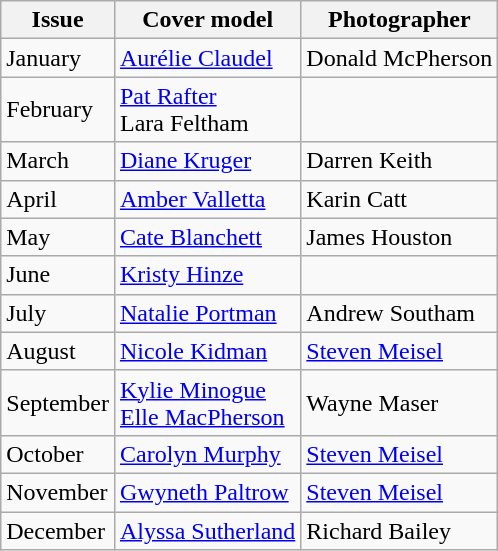<table class="wikitable">
<tr>
<th>Issue</th>
<th>Cover model</th>
<th>Photographer</th>
</tr>
<tr>
<td>January</td>
<td><a href='#'>Aurélie Claudel</a></td>
<td>Donald McPherson</td>
</tr>
<tr>
<td>February</td>
<td><a href='#'>Pat Rafter</a> <br> Lara Feltham</td>
<td></td>
</tr>
<tr>
<td>March</td>
<td><a href='#'>Diane Kruger</a></td>
<td>Darren Keith</td>
</tr>
<tr>
<td>April</td>
<td><a href='#'>Amber Valletta</a></td>
<td>Karin Catt</td>
</tr>
<tr>
<td>May</td>
<td><a href='#'>Cate Blanchett</a></td>
<td>James Houston</td>
</tr>
<tr>
<td>June</td>
<td><a href='#'>Kristy Hinze</a></td>
<td></td>
</tr>
<tr>
<td>July</td>
<td><a href='#'>Natalie Portman</a></td>
<td>Andrew Southam</td>
</tr>
<tr>
<td>August</td>
<td><a href='#'>Nicole Kidman</a></td>
<td><a href='#'>Steven Meisel</a></td>
</tr>
<tr>
<td>September</td>
<td><a href='#'>Kylie Minogue</a> <br> <a href='#'>Elle MacPherson</a></td>
<td>Wayne Maser</td>
</tr>
<tr>
<td>October</td>
<td><a href='#'>Carolyn Murphy</a></td>
<td><a href='#'>Steven Meisel</a></td>
</tr>
<tr>
<td>November</td>
<td><a href='#'>Gwyneth Paltrow</a></td>
<td><a href='#'>Steven Meisel</a></td>
</tr>
<tr>
<td>December</td>
<td><a href='#'>Alyssa Sutherland</a></td>
<td>Richard Bailey</td>
</tr>
</table>
